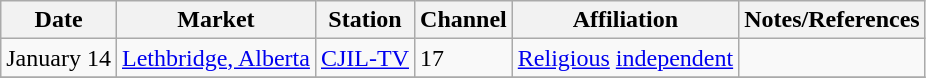<table class="wikitable">
<tr>
<th>Date</th>
<th>Market</th>
<th>Station</th>
<th>Channel</th>
<th>Affiliation</th>
<th>Notes/References</th>
</tr>
<tr>
<td>January 14</td>
<td><a href='#'>Lethbridge, Alberta</a></td>
<td><a href='#'>CJIL-TV</a></td>
<td>17</td>
<td><a href='#'>Religious</a> <a href='#'>independent</a></td>
<td></td>
</tr>
<tr>
</tr>
</table>
